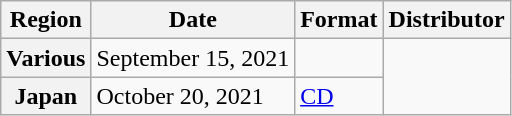<table class="wikitable plainrowheaders">
<tr>
<th>Region</th>
<th>Date</th>
<th>Format</th>
<th>Distributor</th>
</tr>
<tr>
<th scope="row">Various</th>
<td>September 15, 2021</td>
<td></td>
<td rowspan=2></td>
</tr>
<tr>
<th scope="row">Japan</th>
<td>October 20, 2021</td>
<td><a href='#'>CD</a></td>
</tr>
</table>
